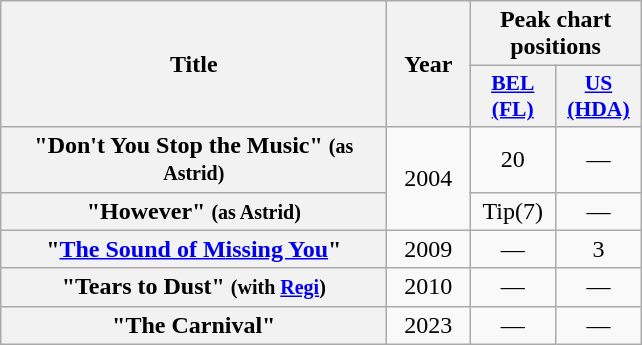<table class="wikitable plainrowheaders">
<tr>
<th scope="col" rowspan="2" width="250px">Title</th>
<th scope="col" rowspan="2" style="width:3em;">Year</th>
<th scope="col" colspan="2">Peak chart positions</th>
</tr>
<tr>
<th scope="col" style="width:3.5em;font-size:90%;"><a href='#'>BEL (FL)</a></th>
<th scope="col" style="width:3.5em;font-size:90%;"><a href='#'>US (HDA)</a></th>
</tr>
<tr>
<th scope="row">"Don't You Stop the Music" <small>(as Astrid)</small></th>
<td style="text-align:center;" rowspan="2">2004</td>
<td style="text-align:center;">20</td>
<td style="text-align:center;">—</td>
</tr>
<tr>
<th scope="row">"However" <small>(as Astrid)</small></th>
<td style="text-align:center;">Tip(7)</td>
<td style="text-align:center;">—</td>
</tr>
<tr>
<th scope="row">"<a href='#'>The Sound of Missing You</a>"</th>
<td style="text-align:center;">2009</td>
<td style="text-align:center;">—</td>
<td style="text-align:center;">3</td>
</tr>
<tr>
<th scope="row">"Tears to Dust" <small>(with <a href='#'>Regi</a>)</small></th>
<td style="text-align:center;">2010</td>
<td style="text-align:center;">—</td>
<td style="text-align:center;">—</td>
</tr>
<tr>
<th scope="row">"The Carnival"</th>
<td style="text-align:center;">2023</td>
<td style="text-align:center;">—</td>
<td style="text-align:center;">—</td>
</tr>
</table>
